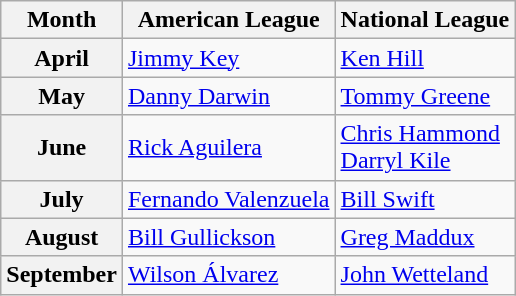<table class="wikitable">
<tr>
<th>Month</th>
<th>American League</th>
<th>National League</th>
</tr>
<tr>
<th>April</th>
<td><a href='#'>Jimmy Key</a></td>
<td><a href='#'>Ken Hill</a></td>
</tr>
<tr>
<th>May</th>
<td><a href='#'>Danny Darwin</a></td>
<td><a href='#'>Tommy Greene</a></td>
</tr>
<tr>
<th>June</th>
<td><a href='#'>Rick Aguilera</a></td>
<td><a href='#'>Chris Hammond</a><br><a href='#'>Darryl Kile</a></td>
</tr>
<tr>
<th>July</th>
<td><a href='#'>Fernando Valenzuela</a></td>
<td><a href='#'>Bill Swift</a></td>
</tr>
<tr>
<th>August</th>
<td><a href='#'>Bill Gullickson</a></td>
<td><a href='#'>Greg Maddux</a></td>
</tr>
<tr>
<th>September</th>
<td><a href='#'>Wilson Álvarez</a></td>
<td><a href='#'>John Wetteland</a></td>
</tr>
</table>
